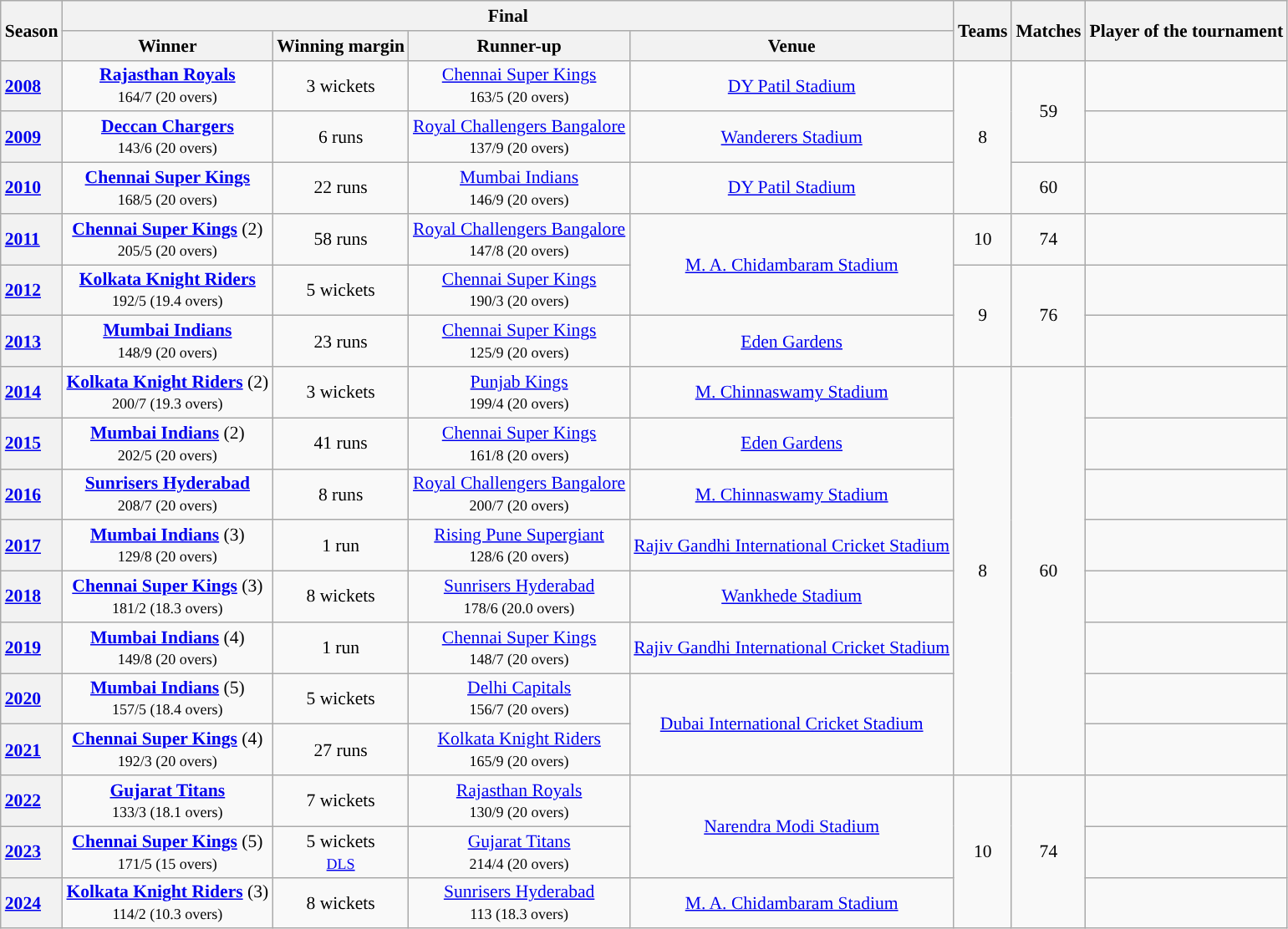<table class="wikitable sortable" style="text-align:center;font-size:90%;">
<tr>
<th rowspan="2"  scope="col">Season</th>
<th colspan="4">Final</th>
<th rowspan="2" scope="col">Teams</th>
<th rowspan="2">Matches</th>
<th rowspan="2" scope="col">Player of the tournament</th>
</tr>
<tr>
<th scope="col">Winner</th>
<th scope="col">Winning margin</th>
<th scope="col">Runner-up</th>
<th scope="col">Venue</th>
</tr>
<tr>
<th style="text-align:left;" scope="row"><a href='#'>2008</a></th>
<td><strong><a href='#'>Rajasthan Royals </a></strong><br><small>164/7 (20 overs)</small></td>
<td>3 wickets</td>
<td><a href='#'>Chennai Super Kings</a><br><small>163/5 (20 overs)</small></td>
<td><a href='#'>DY Patil Stadium</a></td>
<td rowspan=3>8</td>
<td rowspan=2>59</td>
<td></td>
</tr>
<tr>
<th style="text-align:left;" scope="row"><a href='#'>2009</a></th>
<td><strong><a href='#'>Deccan Chargers</a></strong><br><small>143/6 (20 overs)</small></td>
<td>6 runs</td>
<td><a href='#'>Royal Challengers Bangalore</a><br><small>137/9 (20 overs)</small></td>
<td><a href='#'>Wanderers Stadium</a></td>
<td></td>
</tr>
<tr>
<th style="text-align:left;" scope="row"><a href='#'>2010</a></th>
<td><strong><a href='#'>Chennai Super Kings</a></strong><br><small>168/5 (20 overs)</small></td>
<td>22 runs</td>
<td><a href='#'>Mumbai Indians</a><br><small>146/9 (20 overs)</small></td>
<td><a href='#'>DY Patil Stadium</a></td>
<td>60</td>
<td></td>
</tr>
<tr>
<th style="text-align:left;" scope="row"><a href='#'>2011</a></th>
<td><strong><a href='#'>Chennai Super Kings</a></strong> (2)<br><small>205/5 (20 overs)</small></td>
<td>58 runs</td>
<td><a href='#'>Royal Challengers Bangalore</a><br><small>147/8 (20 overs)</small></td>
<td rowspan=2><a href='#'>M. A. Chidambaram Stadium</a></td>
<td>10</td>
<td>74</td>
<td></td>
</tr>
<tr>
<th style="text-align:left;" scope="row"><a href='#'>2012</a></th>
<td><strong><a href='#'>Kolkata Knight Riders</a></strong><br><small>192/5 (19.4 overs)</small></td>
<td>5 wickets</td>
<td><a href='#'>Chennai Super Kings</a><br><small>190/3 (20 overs)</small></td>
<td rowspan=2>9</td>
<td rowspan=2>76</td>
<td></td>
</tr>
<tr>
<th style="text-align:left;" scope="row"><a href='#'>2013</a></th>
<td><strong><a href='#'>Mumbai Indians</a></strong><br><small>148/9 (20 overs)</small></td>
<td>23 runs</td>
<td><a href='#'>Chennai Super Kings</a><br><small>125/9 (20 overs)</small></td>
<td><a href='#'>Eden Gardens</a></td>
<td></td>
</tr>
<tr>
<th style="text-align:left;" scope="row"><a href='#'>2014</a></th>
<td><strong><a href='#'>Kolkata Knight Riders</a></strong> (2)<br><small>200/7 (19.3 overs)</small></td>
<td>3 wickets</td>
<td><a href='#'>Punjab Kings</a><br><small>199/4 (20 overs)</small></td>
<td><a href='#'>M. Chinnaswamy Stadium</a></td>
<td rowspan=8>8</td>
<td rowspan=8>60</td>
<td></td>
</tr>
<tr>
<th style="text-align:left;" scope="row"><a href='#'>2015</a></th>
<td><strong><a href='#'>Mumbai Indians</a></strong> (2)<br><small>202/5 (20 overs)</small></td>
<td>41 runs</td>
<td><a href='#'>Chennai Super Kings</a><br><small>161/8 (20 overs)</small></td>
<td><a href='#'>Eden Gardens</a></td>
<td></td>
</tr>
<tr>
<th style="text-align:left;" scope="row"><a href='#'>2016</a></th>
<td><strong><a href='#'>Sunrisers Hyderabad</a></strong><br><small>208/7 (20 overs)</small></td>
<td>8 runs</td>
<td><a href='#'>Royal Challengers Bangalore</a><br><small>200/7 (20 overs)</small></td>
<td><a href='#'>M. Chinnaswamy Stadium</a></td>
<td></td>
</tr>
<tr>
<th style="text-align:left;" scope="row"><a href='#'>2017</a></th>
<td><strong><a href='#'>Mumbai Indians</a></strong> (3)<br><small>129/8 (20 overs)</small></td>
<td>1 run</td>
<td><a href='#'>Rising Pune Supergiant</a><br><small>128/6 (20 overs)</small></td>
<td><a href='#'>Rajiv Gandhi International Cricket Stadium</a></td>
<td></td>
</tr>
<tr>
<th style="text-align:left;" scope="row"><a href='#'>2018</a></th>
<td><strong><a href='#'>Chennai Super Kings</a></strong> (3)<br><small>181/2 (18.3 overs)</small></td>
<td>8 wickets</td>
<td><a href='#'>Sunrisers Hyderabad</a><br><small>178/6 (20.0 overs)</small></td>
<td><a href='#'>Wankhede Stadium</a></td>
<td></td>
</tr>
<tr>
<th style="text-align:left;" scope="row"><a href='#'>2019</a></th>
<td><strong><a href='#'>Mumbai Indians</a></strong> (4)<br><small>149/8 (20 overs)</small></td>
<td>1 run</td>
<td><a href='#'>Chennai Super Kings</a><br><small>148/7 (20 overs)</small></td>
<td><a href='#'>Rajiv Gandhi International Cricket Stadium</a></td>
<td></td>
</tr>
<tr>
<th style="text-align:left;" scope="row"><a href='#'>2020</a></th>
<td><strong><a href='#'>Mumbai Indians</a></strong> (5)<br><small>157/5 (18.4 overs)</small></td>
<td>5 wickets</td>
<td><a href='#'>Delhi Capitals</a><br><small>156/7 (20 overs)</small></td>
<td rowspan=2><a href='#'>Dubai International Cricket Stadium</a></td>
<td></td>
</tr>
<tr>
<th style="text-align:left;" scope="row"><a href='#'>2021</a></th>
<td><strong><a href='#'>Chennai Super Kings</a></strong> (4)<br><small>192/3 (20 overs)</small></td>
<td>27 runs</td>
<td><a href='#'>Kolkata Knight Riders</a><br><small>165/9 (20 overs)</small></td>
<td></td>
</tr>
<tr>
<th style="text-align:left;" scope="row"><a href='#'>2022</a></th>
<td><strong><a href='#'>Gujarat Titans</a></strong><br><small>133/3 (18.1 overs)</small></td>
<td>7 wickets</td>
<td><a href='#'>Rajasthan Royals</a><br><small>130/9 (20 overs)</small></td>
<td rowspan=2><a href='#'>Narendra Modi Stadium</a></td>
<td rowspan=4>10</td>
<td rowspan=4>74</td>
<td></td>
</tr>
<tr>
<th style="text-align:left;" scope="row"><a href='#'>2023</a></th>
<td><strong><a href='#'>Chennai Super Kings</a></strong> (5)<br><small>171/5 (15 overs)</small></td>
<td>5 wickets<br><small><a href='#'>DLS</a></small></td>
<td><a href='#'>Gujarat Titans</a><br><small>214/4 (20 overs)</small></td>
<td></td>
</tr>
<tr>
<th style="text-align:left;" scope="row"><a href='#'>2024</a></th>
<td><strong><a href='#'>Kolkata Knight Riders</a></strong> (3)<br><small>114/2 (10.3 overs)</small></td>
<td>8 wickets</td>
<td><a href='#'>Sunrisers Hyderabad</a><br><small>113 (18.3 overs)</small></td>
<td><a href='#'>M. A. Chidambaram Stadium</a></td>
<td></td>
</tr>
</table>
